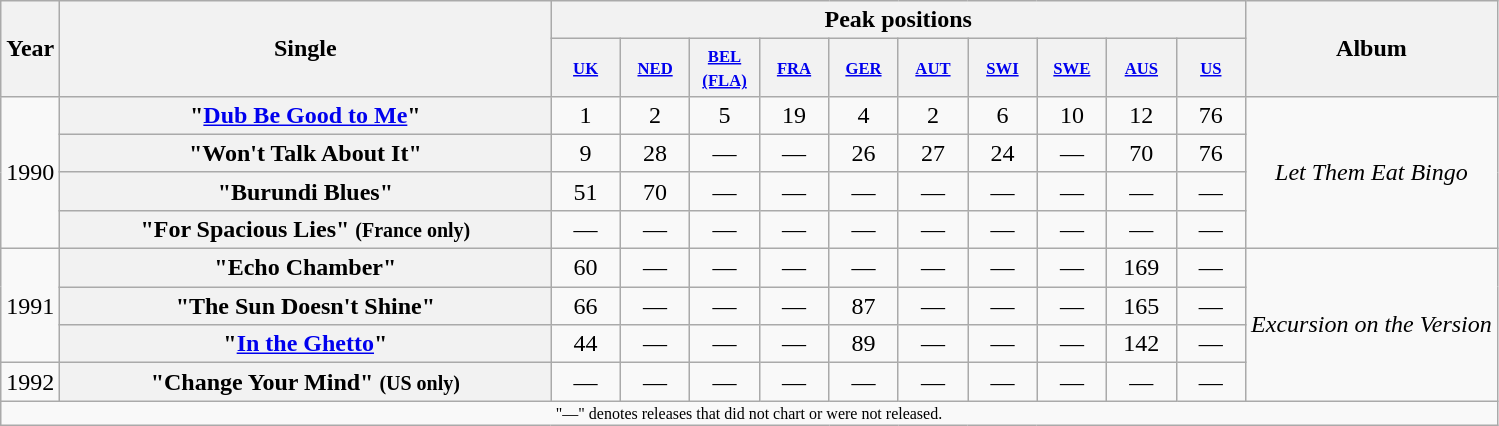<table class="wikitable plainrowheaders" style="text-align:center;">
<tr>
<th rowspan="2">Year</th>
<th rowspan="2" style="width:20em;">Single</th>
<th colspan="10">Peak positions</th>
<th rowspan="2">Album</th>
</tr>
<tr style="font-size:smaller;">
<th width="40"><small><a href='#'>UK</a></small><br></th>
<th width="40"><small><a href='#'>NED</a></small></th>
<th width="40"><small><a href='#'>BEL<br>(FLA)</a></small></th>
<th width="40"><small><a href='#'>FRA</a></small></th>
<th width="40"><small><a href='#'>GER</a></small><br></th>
<th width="40"><small><a href='#'>AUT</a></small></th>
<th width="40"><small><a href='#'>SWI</a></small></th>
<th width="40"><small><a href='#'>SWE</a></small></th>
<th width="40"><small><a href='#'>AUS</a></small><br></th>
<th width="40"><small><a href='#'>US</a></small><br></th>
</tr>
<tr>
<td rowspan="4">1990</td>
<th scope="row">"<a href='#'>Dub Be Good to Me</a>"</th>
<td>1</td>
<td>2</td>
<td>5</td>
<td>19</td>
<td>4</td>
<td>2</td>
<td>6</td>
<td>10</td>
<td>12</td>
<td>76</td>
<td rowspan="4"><em>Let Them Eat Bingo</em></td>
</tr>
<tr>
<th scope="row">"Won't Talk About It"</th>
<td>9</td>
<td>28</td>
<td>—</td>
<td>—</td>
<td>26</td>
<td>27</td>
<td>24</td>
<td>—</td>
<td>70</td>
<td>76</td>
</tr>
<tr>
<th scope="row">"Burundi Blues"</th>
<td>51</td>
<td>70</td>
<td>—</td>
<td>—</td>
<td>—</td>
<td>—</td>
<td>—</td>
<td>—</td>
<td>—</td>
<td>—</td>
</tr>
<tr>
<th scope="row">"For Spacious Lies" <small>(France only)</small></th>
<td>—</td>
<td>—</td>
<td>—</td>
<td>—</td>
<td>—</td>
<td>—</td>
<td>—</td>
<td>—</td>
<td>—</td>
<td>—</td>
</tr>
<tr>
<td rowspan="3">1991</td>
<th scope="row">"Echo Chamber"</th>
<td>60</td>
<td>—</td>
<td>—</td>
<td>—</td>
<td>—</td>
<td>—</td>
<td>—</td>
<td>—</td>
<td>169</td>
<td>—</td>
<td rowspan="4"><em>Excursion on the Version</em></td>
</tr>
<tr>
<th scope="row">"The Sun Doesn't Shine"</th>
<td>66</td>
<td>—</td>
<td>—</td>
<td>—</td>
<td>87</td>
<td>—</td>
<td>—</td>
<td>—</td>
<td>165</td>
<td>—</td>
</tr>
<tr>
<th scope="row">"<a href='#'>In the Ghetto</a>"</th>
<td>44</td>
<td>—</td>
<td>—</td>
<td>—</td>
<td>89</td>
<td>—</td>
<td>—</td>
<td>—</td>
<td>142</td>
<td>—</td>
</tr>
<tr>
<td rowspan="1">1992</td>
<th scope="row">"Change Your Mind" <small>(US only)</small></th>
<td>—</td>
<td>—</td>
<td>—</td>
<td>—</td>
<td>—</td>
<td>—</td>
<td>—</td>
<td>—</td>
<td>—</td>
<td>—</td>
</tr>
<tr>
<td align="center" colspan="17" style="font-size:8pt">"—" denotes releases that did not chart or were not released.</td>
</tr>
</table>
